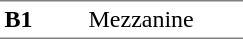<table border=0 cellspacing=0 cellpadding=3>
<tr>
<td style="border-bottom:solid 1px gray;border-top:solid 1px gray;" width=50 valign=top><strong>B1</strong></td>
<td style="border-top:solid 1px gray;border-bottom:solid 1px gray;" width=100 valign=top>Mezzanine</td>
</tr>
</table>
